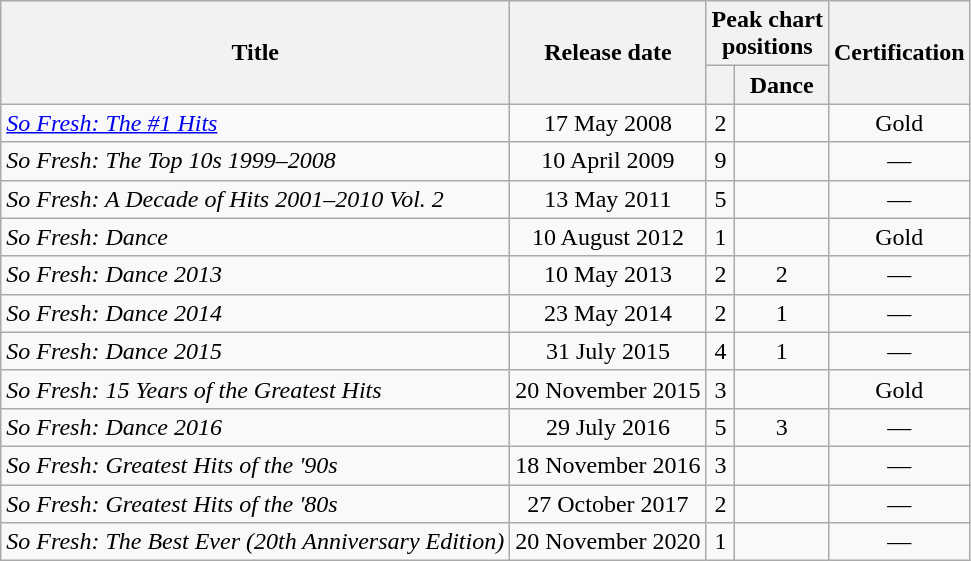<table class="wikitable plainrowheaders" style="text-align:center;">
<tr>
<th scope="col" rowspan="2">Title</th>
<th scope="col" rowspan="2">Release date</th>
<th scope="col" colspan="2">Peak chart<br>positions</th>
<th scope="col" rowspan="2">Certification</th>
</tr>
<tr>
<th scope="col"></th>
<th scope="col">Dance</th>
</tr>
<tr>
<td align="left"><em><a href='#'>So Fresh: The #1 Hits</a></em></td>
<td>17 May 2008</td>
<td>2</td>
<td></td>
<td>Gold</td>
</tr>
<tr>
<td align="left"><em>So Fresh: The Top 10s 1999–2008</em></td>
<td>10 April 2009</td>
<td>9</td>
<td></td>
<td>—</td>
</tr>
<tr>
<td align="left"><em>So Fresh: A Decade of Hits 2001–2010 Vol. 2</em></td>
<td>13 May 2011</td>
<td>5</td>
<td></td>
<td>—</td>
</tr>
<tr>
<td align="left"><em>So Fresh: Dance</em></td>
<td>10 August 2012</td>
<td>1</td>
<td></td>
<td>Gold</td>
</tr>
<tr>
<td align="left"><em>So Fresh: Dance 2013</em></td>
<td>10 May 2013</td>
<td>2</td>
<td>2</td>
<td>—</td>
</tr>
<tr>
<td align="left"><em>So Fresh: Dance 2014</em></td>
<td>23 May 2014</td>
<td>2</td>
<td>1</td>
<td>—</td>
</tr>
<tr>
<td align="left"><em>So Fresh: Dance 2015</em></td>
<td>31 July 2015</td>
<td>4</td>
<td>1</td>
<td>—</td>
</tr>
<tr>
<td align="left"><em>So Fresh: 15 Years of the Greatest Hits</em></td>
<td>20 November 2015</td>
<td>3</td>
<td></td>
<td>Gold</td>
</tr>
<tr>
<td align="left"><em>So Fresh: Dance 2016</em></td>
<td>29 July 2016</td>
<td>5</td>
<td>3</td>
<td>—</td>
</tr>
<tr>
<td align="left"><em>So Fresh: Greatest Hits of the '90s</em></td>
<td>18 November 2016</td>
<td>3</td>
<td></td>
<td>—</td>
</tr>
<tr>
<td align="left"><em>So Fresh: Greatest Hits of the '80s</em></td>
<td>27 October 2017</td>
<td>2</td>
<td></td>
<td>—</td>
</tr>
<tr>
<td align="left"><em>So Fresh: The Best Ever (20th Anniversary Edition)</em></td>
<td>20 November 2020</td>
<td>1</td>
<td></td>
<td>—</td>
</tr>
</table>
